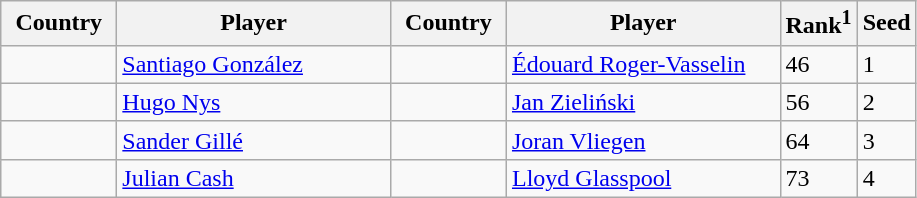<table class="sortable wikitable">
<tr>
<th width="70">Country</th>
<th width="175">Player</th>
<th width="70">Country</th>
<th width="175">Player</th>
<th>Rank<sup>1</sup></th>
<th>Seed</th>
</tr>
<tr>
<td></td>
<td><a href='#'>Santiago González</a></td>
<td></td>
<td><a href='#'>Édouard Roger-Vasselin</a></td>
<td>46</td>
<td>1</td>
</tr>
<tr>
<td></td>
<td><a href='#'>Hugo Nys</a></td>
<td></td>
<td><a href='#'>Jan Zieliński</a></td>
<td>56</td>
<td>2</td>
</tr>
<tr>
<td></td>
<td><a href='#'>Sander Gillé</a></td>
<td></td>
<td><a href='#'>Joran Vliegen</a></td>
<td>64</td>
<td>3</td>
</tr>
<tr>
<td></td>
<td><a href='#'>Julian Cash</a></td>
<td></td>
<td><a href='#'>Lloyd Glasspool</a></td>
<td>73</td>
<td>4</td>
</tr>
</table>
